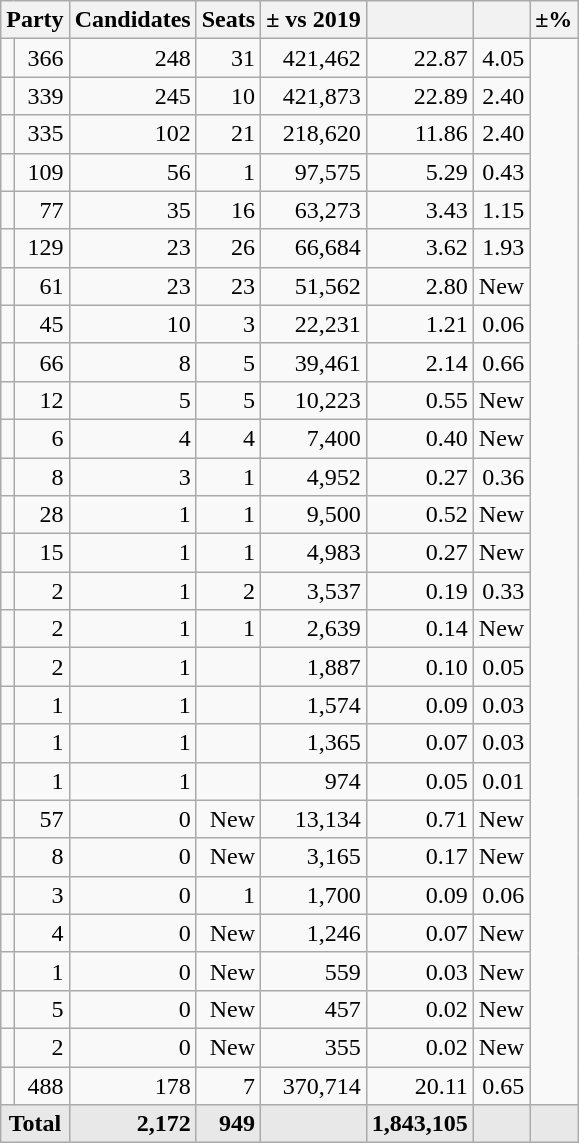<table class= "wikitable sortable">
<tr>
<th colspan=2 align=center>Party</th>
<th valign=top>Candidates</th>
<th valign=top>Seats</th>
<th valign=top>± vs 2019</th>
<th valign=top></th>
<th valign=top></th>
<th valign=top>±%</th>
</tr>
<tr>
<td></td>
<td align=right>366</td>
<td align=right>248</td>
<td align=right>31</td>
<td align=right>421,462</td>
<td align=right>22.87</td>
<td align=right>4.05</td>
</tr>
<tr>
<td></td>
<td align=right>339</td>
<td align=right>245</td>
<td align=right>10</td>
<td align=right>421,873</td>
<td align=right>22.89</td>
<td align=right>2.40</td>
</tr>
<tr>
<td></td>
<td align=right>335</td>
<td align=right>102</td>
<td align=right>21</td>
<td align=right>218,620</td>
<td align=right>11.86</td>
<td align=right>2.40</td>
</tr>
<tr>
<td></td>
<td align=right>109</td>
<td align=right>56</td>
<td align=right>1</td>
<td align=right>97,575</td>
<td align=right>5.29</td>
<td align=right>0.43</td>
</tr>
<tr>
<td></td>
<td align=right>77</td>
<td align=right>35</td>
<td align=right>16</td>
<td align=right>63,273</td>
<td align=right>3.43</td>
<td align=right>1.15</td>
</tr>
<tr>
<td></td>
<td align=right>129</td>
<td align=right>23</td>
<td align=right>26</td>
<td align=right>66,684</td>
<td align=right>3.62</td>
<td align=right>1.93</td>
</tr>
<tr>
<td></td>
<td align=right>61</td>
<td align=right>23</td>
<td align=right>23</td>
<td align=right>51,562</td>
<td align=right>2.80</td>
<td align=right>New</td>
</tr>
<tr>
<td></td>
<td align=right>45</td>
<td align=right>10</td>
<td align=right>3</td>
<td align=right>22,231</td>
<td align=right>1.21</td>
<td align=right>0.06</td>
</tr>
<tr>
<td></td>
<td align=right>66</td>
<td align=right>8</td>
<td align=right>5</td>
<td align=right>39,461</td>
<td align=right>2.14</td>
<td align=right>0.66</td>
</tr>
<tr>
<td></td>
<td align=right>12</td>
<td align=right>5</td>
<td align=right>5</td>
<td align=right>10,223</td>
<td align=right>0.55</td>
<td align=right>New</td>
</tr>
<tr>
<td></td>
<td align=right>6</td>
<td align=right>4</td>
<td align=right>4</td>
<td align=right>7,400</td>
<td align=right>0.40</td>
<td align=right>New</td>
</tr>
<tr>
<td></td>
<td align=right>8</td>
<td align=right>3</td>
<td align=right>1</td>
<td align=right>4,952</td>
<td align=right>0.27</td>
<td align=right>0.36</td>
</tr>
<tr>
<td></td>
<td align=right>28</td>
<td align=right>1</td>
<td align=right>1</td>
<td align=right>9,500</td>
<td align=right>0.52</td>
<td align=right>New</td>
</tr>
<tr>
<td></td>
<td align=right>15</td>
<td align=right>1</td>
<td align=right>1</td>
<td align=right>4,983</td>
<td align=right>0.27</td>
<td align=right>New</td>
</tr>
<tr>
<td></td>
<td align=right>2</td>
<td align=right>1</td>
<td align=right>2</td>
<td align=right>3,537</td>
<td align=right>0.19</td>
<td align=right>0.33</td>
</tr>
<tr>
<td></td>
<td align=right>2</td>
<td align=right>1</td>
<td align=right>1</td>
<td align=right>2,639</td>
<td align=right>0.14</td>
<td align=right>New</td>
</tr>
<tr>
<td></td>
<td align=right>2</td>
<td align=right>1</td>
<td align=right></td>
<td align=right>1,887</td>
<td align=right>0.10</td>
<td align=right>0.05</td>
</tr>
<tr>
<td></td>
<td align=right>1</td>
<td align=right>1</td>
<td align=right></td>
<td align=right>1,574</td>
<td align=right>0.09</td>
<td align=right>0.03</td>
</tr>
<tr>
<td></td>
<td align=right>1</td>
<td align=right>1</td>
<td align=right></td>
<td align=right>1,365</td>
<td align=right>0.07</td>
<td align=right>0.03</td>
</tr>
<tr>
<td></td>
<td align=right>1</td>
<td align=right>1</td>
<td align=right></td>
<td align=right>974</td>
<td align=right>0.05</td>
<td align=right>0.01</td>
</tr>
<tr>
<td></td>
<td align=right>57</td>
<td align=right>0</td>
<td align=right>New</td>
<td align=right>13,134</td>
<td align=right>0.71</td>
<td align=right>New</td>
</tr>
<tr>
<td></td>
<td align=right>8</td>
<td align=right>0</td>
<td align=right>New</td>
<td align=right>3,165</td>
<td align=right>0.17</td>
<td align=right>New</td>
</tr>
<tr>
<td></td>
<td align=right>3</td>
<td align=right>0</td>
<td align=right>1</td>
<td align=right>1,700</td>
<td align=right>0.09</td>
<td align=right>0.06</td>
</tr>
<tr>
<td></td>
<td align=right>4</td>
<td align=right>0</td>
<td align=right>New</td>
<td align=right>1,246</td>
<td align=right>0.07</td>
<td align=right>New</td>
</tr>
<tr>
<td></td>
<td align=right>1</td>
<td align=right>0</td>
<td align=right>New</td>
<td align=right>559</td>
<td align=right>0.03</td>
<td align=right>New</td>
</tr>
<tr>
<td></td>
<td align=right>5</td>
<td align=right>0</td>
<td align=right>New</td>
<td align=right>457</td>
<td align=right>0.02</td>
<td align=right>New</td>
</tr>
<tr>
<td></td>
<td align=right>2</td>
<td align=right>0</td>
<td align=right>New</td>
<td align=right>355</td>
<td align=right>0.02</td>
<td align=right>New</td>
</tr>
<tr>
<td></td>
<td align=right>488</td>
<td align=right>178</td>
<td align=right>7</td>
<td align=right>370,714</td>
<td align=right>20.11</td>
<td align=right>0.65</td>
</tr>
<tr class="sortbottom" style="font-weight:bold; background:rgb(232,232,232);">
<td colspan=2 align=center>Total</td>
<td align=right>2,172</td>
<td align=right>949</td>
<td></td>
<td align=right>1,843,105</td>
<td></td>
<td><br></td>
</tr>
</table>
